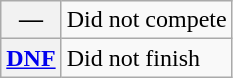<table class="wikitable">
<tr>
<th scope="row">—</th>
<td>Did not compete</td>
</tr>
<tr>
<th scope="row"><a href='#'>DNF</a></th>
<td>Did not finish</td>
</tr>
</table>
